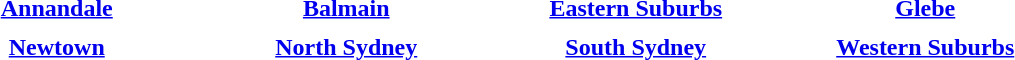<table class="toccolours" style="margin:auto; text-valign:center;" cellpadding="3" cellspacing="2">
<tr>
<th width=185></th>
<th width=185></th>
<th width=185></th>
<th width=185></th>
</tr>
<tr>
<td align="center"><strong><a href='#'>Annandale</a></strong><br></td>
<td align="center"><strong><a href='#'>Balmain</a></strong><br></td>
<td align="center"><strong><a href='#'>Eastern Suburbs</a></strong><br></td>
<td align="center"><strong><a href='#'>Glebe</a></strong><br></td>
</tr>
<tr>
<td align="center"><strong><a href='#'>Newtown</a></strong><br></td>
<td align="center"><strong><a href='#'>North Sydney</a></strong><br></td>
<td align="center"><strong><a href='#'>South Sydney</a></strong><br></td>
<td align="center"><strong><a href='#'>Western Suburbs</a></strong><br></td>
</tr>
</table>
